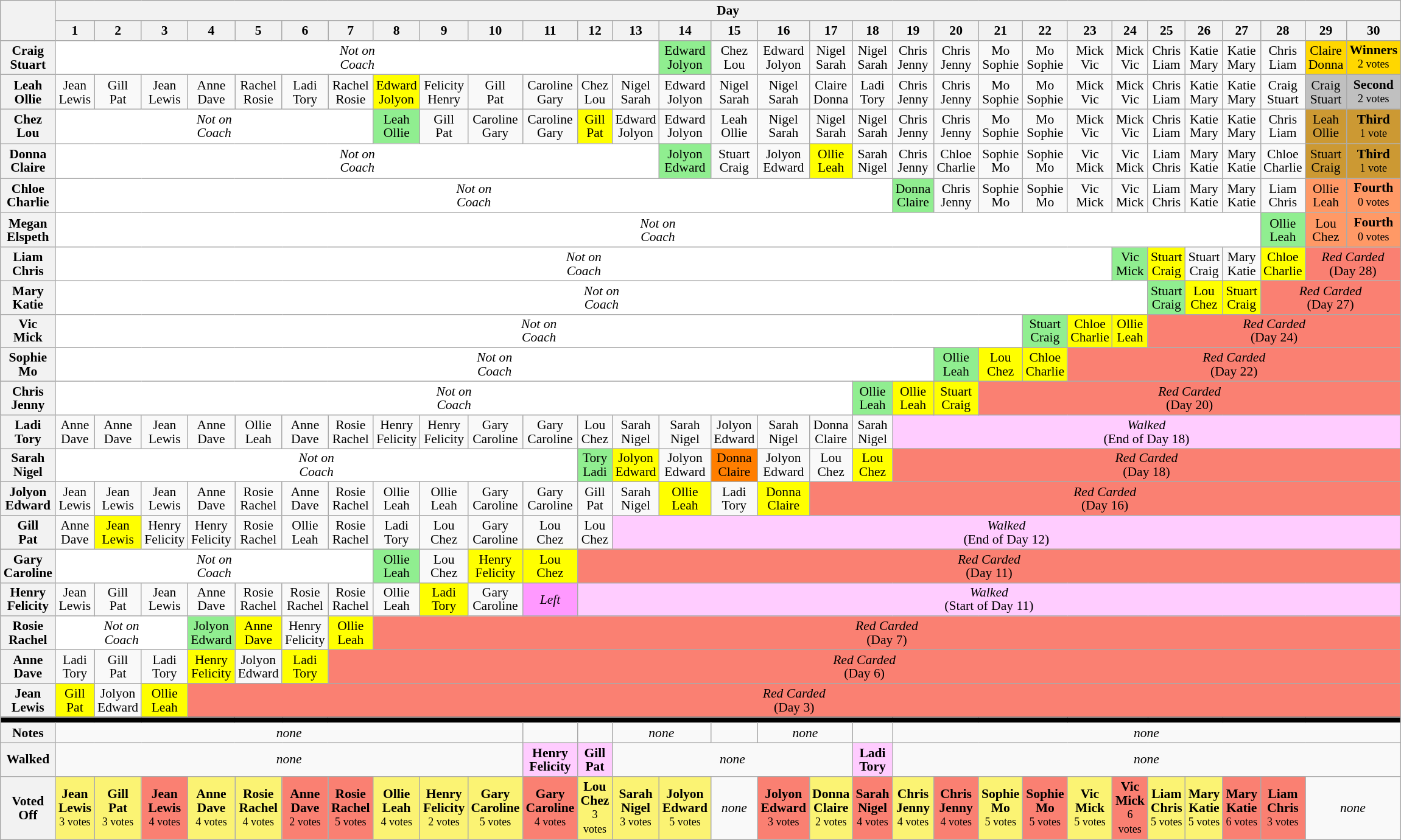<table class="wikitable" style="text-align:center; font-size:90%; line-height:15px;">
<tr>
<th style="width: 7%;" rowspan="2"></th>
<th colspan=30>Day</th>
</tr>
<tr>
<th style="width: 7%;">1</th>
<th style="width: 7%;">2</th>
<th style="width: 7%;">3</th>
<th style="width: 7%;">4</th>
<th style="width: 7%;">5</th>
<th style="width: 7%;">6</th>
<th style="width: 7%;">7</th>
<th style="width: 7%;">8</th>
<th style="width: 7%;">9</th>
<th style="width: 7%;">10</th>
<th style="width: 7%;">11</th>
<th style="width: 7%;">12</th>
<th style="width: 7%;">13</th>
<th style="width: 7%;">14</th>
<th style="width: 7%;">15</th>
<th style="width: 7%;">16</th>
<th style="width: 7%;">17</th>
<th style="width: 7%;">18</th>
<th style="width: 7%;">19</th>
<th style="width: 7%;">20</th>
<th style="width: 7%;">21</th>
<th style="width: 7%;">22</th>
<th style="width: 7%;">23</th>
<th style="width: 7%;">24</th>
<th style="width: 7%;">25</th>
<th style="width: 7%;">26</th>
<th style="width: 7%;">27</th>
<th style="width: 7%;">28</th>
<th style="width: 7%;">29</th>
<th style="width: 7%;">30</th>
</tr>
<tr>
<th>Craig<br>Stuart</th>
<td colspan="13" style="background:#fff; text-align:center;"><em>Not on<br>Coach</em></td>
<td style="background:lightgreen;">Edward<br>Jolyon</td>
<td>Chez<br>Lou</td>
<td>Edward<br>Jolyon</td>
<td>Nigel<br>Sarah</td>
<td>Nigel<br>Sarah</td>
<td>Chris<br>Jenny</td>
<td>Chris<br>Jenny</td>
<td>Mo<br>Sophie</td>
<td>Mo<br>Sophie</td>
<td>Mick<br>Vic</td>
<td>Mick<br>Vic</td>
<td>Chris<br>Liam</td>
<td>Katie<br>Mary</td>
<td>Katie<br>Mary</td>
<td>Chris<br>Liam</td>
<td style="background:gold;">Claire<br>Donna</td>
<td bgcolor="gold"><strong>Winners</strong><br><small>2 votes</small></td>
</tr>
<tr>
<th>Leah<br>Ollie</th>
<td>Jean<br>Lewis</td>
<td>Gill<br>Pat</td>
<td>Jean<br>Lewis</td>
<td>Anne<br>Dave</td>
<td>Rachel<br>Rosie</td>
<td>Ladi<br>Tory</td>
<td>Rachel<br>Rosie</td>
<td style="background:yellow;">Edward<br>Jolyon</td>
<td>Felicity<br>Henry</td>
<td>Gill<br>Pat</td>
<td>Caroline<br>Gary</td>
<td>Chez<br>Lou</td>
<td>Nigel<br>Sarah</td>
<td>Edward<br>Jolyon</td>
<td>Nigel<br>Sarah</td>
<td>Nigel<br>Sarah</td>
<td>Claire<br>Donna</td>
<td>Ladi<br>Tory</td>
<td>Chris<br>Jenny</td>
<td>Chris<br>Jenny</td>
<td>Mo<br>Sophie</td>
<td>Mo<br>Sophie</td>
<td>Mick<br>Vic</td>
<td>Mick<br>Vic</td>
<td>Chris<br>Liam</td>
<td>Katie<br>Mary</td>
<td>Katie<br>Mary</td>
<td>Craig<br>Stuart</td>
<td bgcolor="silver">Craig<br>Stuart</td>
<td bgcolor="silver"><strong>Second</strong> <br><small>2 votes</small></td>
</tr>
<tr>
<th>Chez<br>Lou</th>
<td colspan="7" style="background:#fff; text-align:center;"><em>Not on<br>Coach</em></td>
<td style="background:lightgreen;">Leah<br>Ollie</td>
<td>Gill<br>Pat</td>
<td>Caroline<br>Gary</td>
<td>Caroline<br>Gary</td>
<td style="background:yellow;">Gill<br>Pat</td>
<td>Edward<br>Jolyon</td>
<td>Edward<br>Jolyon</td>
<td>Leah<br>Ollie</td>
<td>Nigel<br>Sarah</td>
<td>Nigel<br>Sarah</td>
<td>Nigel<br>Sarah</td>
<td>Chris<br>Jenny</td>
<td>Chris<br>Jenny</td>
<td>Mo<br>Sophie</td>
<td>Mo<br>Sophie</td>
<td>Mick<br>Vic</td>
<td>Mick<br>Vic</td>
<td>Chris<br>Liam</td>
<td>Katie<br>Mary</td>
<td>Katie<br>Mary</td>
<td>Chris<br>Liam</td>
<td style="background:#cc9933;">Leah<br>Ollie</td>
<td bgcolor=#cc9933><strong>Third</strong><br><small>1 vote</small></td>
</tr>
<tr>
<th>Donna<br>Claire</th>
<td colspan="13" style="background:#fff; text-align:center;"><em>Not on<br>Coach</em></td>
<td style="background:lightgreen;">Jolyon<br>Edward</td>
<td>Stuart<br>Craig</td>
<td>Jolyon<br>Edward</td>
<td style="background:yellow;">Ollie<br>Leah</td>
<td>Sarah<br>Nigel</td>
<td>Chris<br>Jenny</td>
<td>Chloe<br>Charlie</td>
<td>Sophie<br>Mo</td>
<td>Sophie<br>Mo</td>
<td>Vic<br>Mick</td>
<td>Vic<br>Mick</td>
<td>Liam<br>Chris</td>
<td>Mary<br>Katie</td>
<td>Mary<br>Katie</td>
<td>Chloe<br>Charlie</td>
<td style="background:#cc9933;">Stuart<br>Craig</td>
<td bgcolor=#cc9933><strong>Third</strong><br><small>1 vote</small></td>
</tr>
<tr>
<th>Chloe<br>Charlie</th>
<td colspan="18" style="background:#fff; text-align:center;"><em>Not on<br>Coach</em></td>
<td style="background:lightgreen;">Donna<br>Claire</td>
<td>Chris<br>Jenny</td>
<td>Sophie<br>Mo</td>
<td>Sophie<br>Mo</td>
<td>Vic<br>Mick</td>
<td>Vic<br>Mick</td>
<td>Liam<br>Chris</td>
<td>Mary<br>Katie</td>
<td>Mary<br>Katie</td>
<td>Liam<br>Chris</td>
<td bgcolor=#ff9966>Ollie<br>Leah</td>
<td bgcolor=#ff9966><strong>Fourth</strong><br><small>0 votes</small></td>
</tr>
<tr>
<th>Megan<br>Elspeth</th>
<td colspan="27" style="background:#fff; text-align:center;"><em>Not on<br>Coach</em></td>
<td style="background:lightgreen;">Ollie<br>Leah</td>
<td bgcolor=#ff9966>Lou<br>Chez</td>
<td bgcolor=#ff9966><strong>Fourth</strong><br><small>0 votes</small></td>
</tr>
<tr>
<th>Liam<br>Chris</th>
<td colspan="23" style="background:#fff; text-align:center;"><em>Not on<br>Coach</em></td>
<td style="background:lightgreen;">Vic<br>Mick</td>
<td style="background:yellow;">Stuart<br>Craig</td>
<td>Stuart<br>Craig</td>
<td>Mary<br>Katie</td>
<td style="background:yellow;">Chloe<br>Charlie</td>
<td colspan="2" style="background:#fa8072;"><em>Red Carded</em><br>(Day 28)</td>
</tr>
<tr>
<th>Mary<br>Katie</th>
<td colspan="24" style="background:#fff; text-align:center;"><em>Not on<br>Coach</em></td>
<td style="background:lightgreen;">Stuart<br>Craig</td>
<td style="background:yellow;">Lou<br>Chez</td>
<td style="background:yellow;">Stuart<br>Craig</td>
<td colspan="3" style="background:#fa8072;"><em>Red Carded</em><br>(Day 27)</td>
</tr>
<tr>
<th>Vic<br>Mick</th>
<td colspan="21" style="background:#fff; text-align:center;"><em>Not on<br>Coach</em></td>
<td style="background:lightgreen;">Stuart<br>Craig</td>
<td style="background:yellow;">Chloe<br>Charlie</td>
<td style="background:yellow;">Ollie<br>Leah</td>
<td colspan="6" style="background:#fa8072;"><em>Red Carded</em><br>(Day 24)</td>
</tr>
<tr>
<th>Sophie<br>Mo</th>
<td colspan="19" style="background:#fff; text-align:center;"><em>Not on<br>Coach</em></td>
<td style="background:lightgreen;">Ollie<br>Leah</td>
<td style="background:yellow;">Lou<br>Chez</td>
<td style="background:yellow;">Chloe<br>Charlie</td>
<td colspan="8" style="background:#fa8072;"><em>Red Carded</em><br>(Day 22)</td>
</tr>
<tr>
<th>Chris<br>Jenny</th>
<td colspan="17" style="background:#fff; text-align:center;"><em>Not on<br>Coach</em></td>
<td style="background:lightgreen;">Ollie<br>Leah</td>
<td style="background:yellow;">Ollie<br>Leah</td>
<td style="background:yellow;">Stuart<br>Craig</td>
<td colspan="10" style="background:#fa8072;"><em>Red Carded</em><br>(Day 20)</td>
</tr>
<tr>
<th>Ladi<br>Tory</th>
<td>Anne<br>Dave</td>
<td>Anne<br>Dave</td>
<td>Jean<br>Lewis</td>
<td>Anne<br>Dave</td>
<td>Ollie<br>Leah</td>
<td>Anne<br>Dave</td>
<td>Rosie<br>Rachel</td>
<td>Henry<br>Felicity</td>
<td>Henry<br>Felicity</td>
<td>Gary<br>Caroline</td>
<td>Gary<br>Caroline</td>
<td>Lou<br>Chez</td>
<td>Sarah<br>Nigel</td>
<td>Sarah<br>Nigel</td>
<td>Jolyon<br>Edward</td>
<td>Sarah<br>Nigel</td>
<td>Donna<br>Claire</td>
<td>Sarah<br>Nigel</td>
<td colspan="13" style="background:#ffccff;"><em>Walked</em><br>(End of Day 18)</td>
</tr>
<tr>
<th>Sarah<br>Nigel</th>
<td colspan="11" style="background:#fff; text-align:center;"><em>Not on<br>Coach</em></td>
<td style="background:lightgreen;">Tory<br>Ladi</td>
<td style="background:yellow;">Jolyon<br>Edward</td>
<td>Jolyon<br>Edward</td>
<td style="background:#ff7e00;">Donna<br>Claire</td>
<td>Jolyon<br>Edward</td>
<td>Lou<br>Chez</td>
<td style="background:yellow;">Lou<br>Chez</td>
<td colspan="12" style="background:#fa8072;"><em>Red Carded</em><br>(Day 18)</td>
</tr>
<tr>
<th>Jolyon<br>Edward</th>
<td>Jean<br>Lewis</td>
<td>Jean<br>Lewis</td>
<td>Jean<br>Lewis</td>
<td>Anne<br>Dave</td>
<td>Rosie<br>Rachel</td>
<td>Anne<br>Dave</td>
<td>Rosie<br>Rachel</td>
<td>Ollie<br>Leah</td>
<td>Ollie<br>Leah</td>
<td>Gary<br>Caroline</td>
<td>Gary<br>Caroline</td>
<td>Gill<br>Pat</td>
<td>Sarah<br>Nigel</td>
<td style="background:yellow;">Ollie<br>Leah</td>
<td>Ladi<br>Tory</td>
<td style="background:yellow;">Donna<br>Claire</td>
<td colspan="14" style="background:#fa8072;"><em>Red Carded</em><br>(Day 16)</td>
</tr>
<tr>
<th>Gill<br>Pat</th>
<td>Anne<br>Dave</td>
<td style="background:yellow;">Jean<br>Lewis</td>
<td>Henry<br>Felicity</td>
<td>Henry<br>Felicity</td>
<td>Rosie<br>Rachel</td>
<td>Ollie<br>Leah</td>
<td>Rosie<br>Rachel</td>
<td>Ladi<br>Tory</td>
<td>Lou<br>Chez</td>
<td>Gary<br>Caroline</td>
<td>Lou<br>Chez</td>
<td>Lou<br>Chez</td>
<td colspan="18" style="background:#ffccff;"><em>Walked</em><br>(End of Day 12)</td>
</tr>
<tr>
<th>Gary<br>Caroline</th>
<td colspan="7" style="background:#fff; text-align:center;"><em>Not on<br>Coach</em></td>
<td style="background:lightgreen;">Ollie<br>Leah</td>
<td>Lou<br>Chez</td>
<td style="background:yellow;">Henry<br>Felicity</td>
<td style="background:yellow;">Lou<br>Chez</td>
<td colspan="19" style="background:#fa8072;"><em>Red Carded</em><br>(Day 11)</td>
</tr>
<tr>
<th>Henry<br>Felicity</th>
<td>Jean<br>Lewis</td>
<td>Gill<br>Pat</td>
<td>Jean<br>Lewis</td>
<td>Anne<br>Dave</td>
<td>Rosie<br>Rachel</td>
<td>Rosie<br>Rachel</td>
<td>Rosie<br>Rachel</td>
<td>Ollie<br>Leah</td>
<td style="background:yellow;">Ladi<br>Tory</td>
<td>Gary<br>Caroline</td>
<td style="background:#ff99ff;"><em>Left</em></td>
<td colspan="19" style="background:#ffccff;"><em>Walked</em><br>(Start of Day 11)</td>
</tr>
<tr>
<th>Rosie<br>Rachel</th>
<td colspan="3" style="background:#fff; text-align:center;"><em>Not on<br>Coach</em></td>
<td style="background:lightgreen;">Jolyon<br>Edward</td>
<td style="background:yellow;">Anne<br>Dave</td>
<td>Henry<br>Felicity</td>
<td style="background:yellow;">Ollie<br>Leah</td>
<td colspan="23" style="background:#fa8072;"><em>Red Carded</em><br>(Day 7)</td>
</tr>
<tr>
<th>Anne<br>Dave</th>
<td>Ladi<br>Tory</td>
<td>Gill<br>Pat</td>
<td>Ladi<br>Tory</td>
<td style="background:yellow;">Henry<br>Felicity</td>
<td>Jolyon<br>Edward</td>
<td style="background:yellow;">Ladi<br>Tory</td>
<td colspan="24" style="background:#fa8072;"><em>Red Carded</em><br>(Day 6)</td>
</tr>
<tr>
<th>Jean<br>Lewis</th>
<td style="background:yellow;">Gill<br>Pat</td>
<td>Jolyon<br>Edward</td>
<td style="background:yellow;">Ollie<br>Leah</td>
<td colspan="27" style="background:#fa8072;"><em>Red Carded</em><br>(Day 3)</td>
</tr>
<tr>
<th style="background:black;" colspan="31"></th>
</tr>
<tr>
<th>Notes</th>
<td colspan="10"><em>none</em></td>
<td></td>
<td></td>
<td colspan="2"><em>none</em></td>
<td></td>
<td colspan="2"><em>none</em></td>
<td></td>
<td colspan="12"><em>none</em></td>
</tr>
<tr>
<th>Walked</th>
<td colspan="10"><em>none</em></td>
<td bgcolor="#ffccff"><strong>Henry<br>Felicity</strong></td>
<td bgcolor="#ffccff"><strong>Gill<br>Pat</strong></td>
<td colspan="5"><em>none</em></td>
<td bgcolor="#ffccff"><strong>Ladi<br>Tory</strong></td>
<td colspan="12"><em>none</em></td>
</tr>
<tr>
<th>Voted Off</th>
<td style="background:#fbf373;"><strong>Jean<br>Lewis</strong><br><small>3 votes</small></td>
<td style="background:#fbf373;"><strong>Gill<br>Pat</strong><br><small>3 votes</small></td>
<td style="background:#fa8072;"><strong>Jean<br>Lewis</strong><br><small>4 votes</small></td>
<td style="background:#fbf373;"><strong>Anne<br>Dave</strong><br><small>4 votes</small></td>
<td style="background:#fbf373;"><strong>Rosie<br>Rachel</strong><br><small>4 votes</small></td>
<td style="background:#fa8072;"><strong>Anne<br>Dave</strong><br><small>2 votes</small></td>
<td style="background:#fa8072;"><strong>Rosie<br>Rachel</strong><br><small>5 votes</small></td>
<td style="background:#fbf373;"><strong>Ollie<br>Leah</strong><br><small>4 votes</small></td>
<td style="background:#fbf373;"><strong>Henry<br>Felicity</strong><br><small>2 votes</small></td>
<td style="background:#fbf373;"><strong>Gary<br>Caroline</strong><br><small>5 votes</small></td>
<td style="background:#fa8072;"><strong>Gary<br>Caroline</strong><br><small>4 votes</small></td>
<td style="background:#fbf373;"><strong>Lou<br>Chez</strong><br><small>3 votes</small></td>
<td style="background:#fbf373;"><strong>Sarah<br>Nigel</strong><br><small>3 votes</small></td>
<td style="background:#fbf373;"><strong>Jolyon<br>Edward</strong><br><small>5 votes</small></td>
<td><em>none</em></td>
<td style="background:#fa8072;"><strong>Jolyon<br>Edward</strong><br><small>3 votes</small></td>
<td style="background:#fbf373;"><strong>Donna<br>Claire</strong><br><small>2 votes</small></td>
<td style="background:#fa8072;"><strong>Sarah<br>Nigel</strong><br><small>4 votes</small></td>
<td style="background:#fbf373;"><strong>Chris<br>Jenny</strong><br><small>4 votes</small></td>
<td style="background:#fa8072;"><strong>Chris<br>Jenny</strong><br><small>4 votes</small></td>
<td style="background:#fbf373;"><strong>Sophie<br>Mo</strong><br><small>5 votes</small></td>
<td style="background:#fa8072;"><strong>Sophie<br>Mo</strong><br><small>5 votes</small></td>
<td style="background:#fbf373;"><strong>Vic<br>Mick</strong><br><small>5 votes</small></td>
<td style="background:#fa8072;"><strong>Vic<br>Mick</strong><br><small>6 votes</small></td>
<td style="background:#fbf373;"><strong>Liam<br>Chris</strong><br><small>5 votes</small></td>
<td style="background:#fbf373;"><strong>Mary<br>Katie</strong><br><small>5 votes</small></td>
<td style="background:#fa8072;"><strong>Mary<br>Katie</strong><br><small>6 votes</small></td>
<td style="background:#fa8072;"><strong>Liam<br>Chris</strong><br><small>3 votes</small></td>
<td colspan="2"><em>none</em></td>
</tr>
</table>
